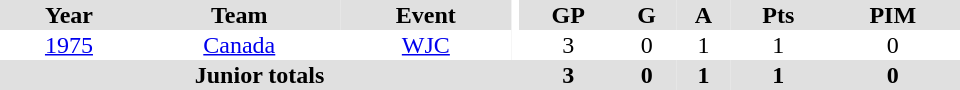<table border="0" cellpadding="1" cellspacing="0" ID="Table3" style="text-align:center; width:40em">
<tr bgcolor="#e0e0e0">
<th>Year</th>
<th>Team</th>
<th>Event</th>
<th rowspan="102" bgcolor="#ffffff"></th>
<th>GP</th>
<th>G</th>
<th>A</th>
<th>Pts</th>
<th>PIM</th>
</tr>
<tr>
<td><a href='#'>1975</a></td>
<td><a href='#'>Canada</a></td>
<td><a href='#'>WJC</a></td>
<td>3</td>
<td>0</td>
<td>1</td>
<td>1</td>
<td>0</td>
</tr>
<tr bgcolor="#e0e0e0">
<th colspan="4">Junior totals</th>
<th>3</th>
<th>0</th>
<th>1</th>
<th>1</th>
<th>0</th>
</tr>
</table>
